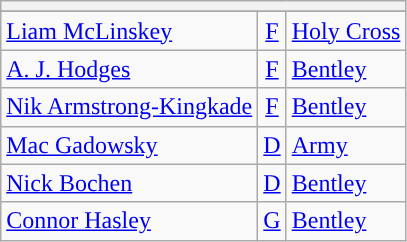<table class="wikitable">
<tr>
<th colspan=3;><a href='#'><strong></strong></a></th>
</tr>
<tr>
</tr>
<tr>
<td><a href='#'>Liam McLinskey</a></td>
<td align=center><a href='#'>F</a></td>
<td><a href='#'>Holy Cross</a></td>
</tr>
<tr>
<td><a href='#'>A. J. Hodges</a></td>
<td align=center><a href='#'>F</a></td>
<td><a href='#'>Bentley</a></td>
</tr>
<tr>
<td><a href='#'>Nik Armstrong-Kingkade</a></td>
<td align=center><a href='#'>F</a></td>
<td><a href='#'>Bentley</a></td>
</tr>
<tr>
<td><a href='#'>Mac Gadowsky</a></td>
<td align=center><a href='#'>D</a></td>
<td><a href='#'>Army</a></td>
</tr>
<tr>
<td><a href='#'>Nick Bochen</a></td>
<td align=center><a href='#'>D</a></td>
<td><a href='#'>Bentley</a></td>
</tr>
<tr>
<td><a href='#'>Connor Hasley</a></td>
<td align=center><a href='#'>G</a></td>
<td><a href='#'>Bentley</a></td>
</tr>
</table>
